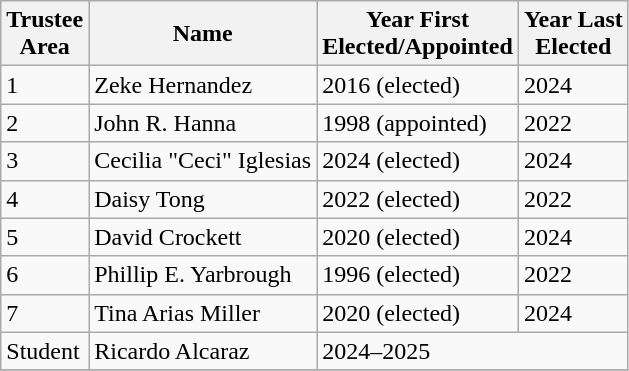<table class="wikitable">
<tr>
<th>Trustee<br>Area</th>
<th>Name</th>
<th>Year First<br>Elected/Appointed</th>
<th>Year Last<br>Elected</th>
</tr>
<tr>
<td>1</td>
<td>Zeke Hernandez</td>
<td>2016 (elected)</td>
<td>2024</td>
</tr>
<tr>
<td>2</td>
<td>John R. Hanna</td>
<td>1998 (appointed)</td>
<td>2022</td>
</tr>
<tr>
<td>3</td>
<td>Cecilia "Ceci" Iglesias</td>
<td>2024 (elected)</td>
<td>2024</td>
</tr>
<tr>
<td>4</td>
<td>Daisy Tong</td>
<td>2022 (elected)</td>
<td>2022</td>
</tr>
<tr>
<td>5</td>
<td>David Crockett</td>
<td>2020 (elected)</td>
<td>2024</td>
</tr>
<tr>
<td>6</td>
<td>Phillip E. Yarbrough</td>
<td>1996 (elected)</td>
<td>2022</td>
</tr>
<tr>
<td>7</td>
<td>Tina Arias Miller</td>
<td>2020 (elected)</td>
<td>2024</td>
</tr>
<tr>
<td>Student</td>
<td>Ricardo Alcaraz</td>
<td colspan=2>2024–2025</td>
</tr>
<tr>
</tr>
</table>
